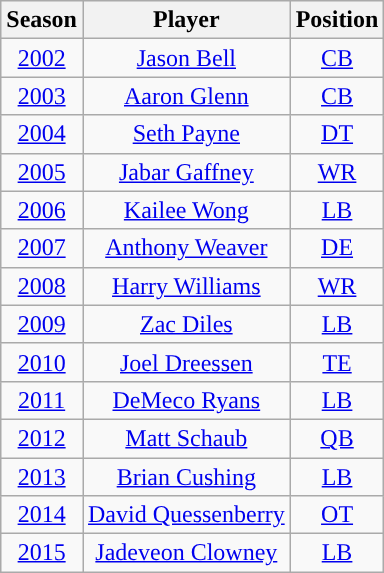<table class="wikitable" style="text-align:center">
<tr bgcolor="#efefef">
<th>Season</th>
<th>Player</th>
<th>Position</th>
</tr>
<tr>
<td><a href='#'>2002</a></td>
<td><a href='#'>Jason Bell</a></td>
<td><a href='#'>CB</a></td>
</tr>
<tr>
<td><a href='#'>2003</a></td>
<td><a href='#'>Aaron Glenn</a></td>
<td><a href='#'>CB</a></td>
</tr>
<tr>
<td><a href='#'>2004</a></td>
<td><a href='#'>Seth Payne</a></td>
<td><a href='#'>DT</a></td>
</tr>
<tr>
<td><a href='#'>2005</a></td>
<td><a href='#'>Jabar Gaffney</a></td>
<td><a href='#'>WR</a></td>
</tr>
<tr>
<td><a href='#'>2006</a></td>
<td><a href='#'>Kailee Wong</a></td>
<td><a href='#'>LB</a></td>
</tr>
<tr>
<td><a href='#'>2007</a></td>
<td><a href='#'>Anthony Weaver</a></td>
<td><a href='#'>DE</a></td>
</tr>
<tr>
<td><a href='#'>2008</a></td>
<td><a href='#'>Harry Williams</a></td>
<td><a href='#'>WR</a></td>
</tr>
<tr>
<td><a href='#'>2009</a></td>
<td><a href='#'>Zac Diles</a></td>
<td><a href='#'>LB</a></td>
</tr>
<tr>
<td><a href='#'>2010</a></td>
<td><a href='#'>Joel Dreessen</a></td>
<td><a href='#'>TE</a></td>
</tr>
<tr>
<td><a href='#'>2011</a></td>
<td><a href='#'>DeMeco Ryans</a></td>
<td><a href='#'>LB</a></td>
</tr>
<tr>
<td><a href='#'>2012</a></td>
<td><a href='#'>Matt Schaub</a></td>
<td><a href='#'>QB</a></td>
</tr>
<tr>
<td><a href='#'>2013</a></td>
<td><a href='#'>Brian Cushing</a></td>
<td><a href='#'>LB</a></td>
</tr>
<tr>
<td><a href='#'>2014</a></td>
<td><a href='#'>David Quessenberry</a></td>
<td><a href='#'>OT</a></td>
</tr>
<tr>
<td><a href='#'>2015</a></td>
<td><a href='#'>Jadeveon Clowney</a></td>
<td><a href='#'>LB</a></td>
</tr>
</table>
